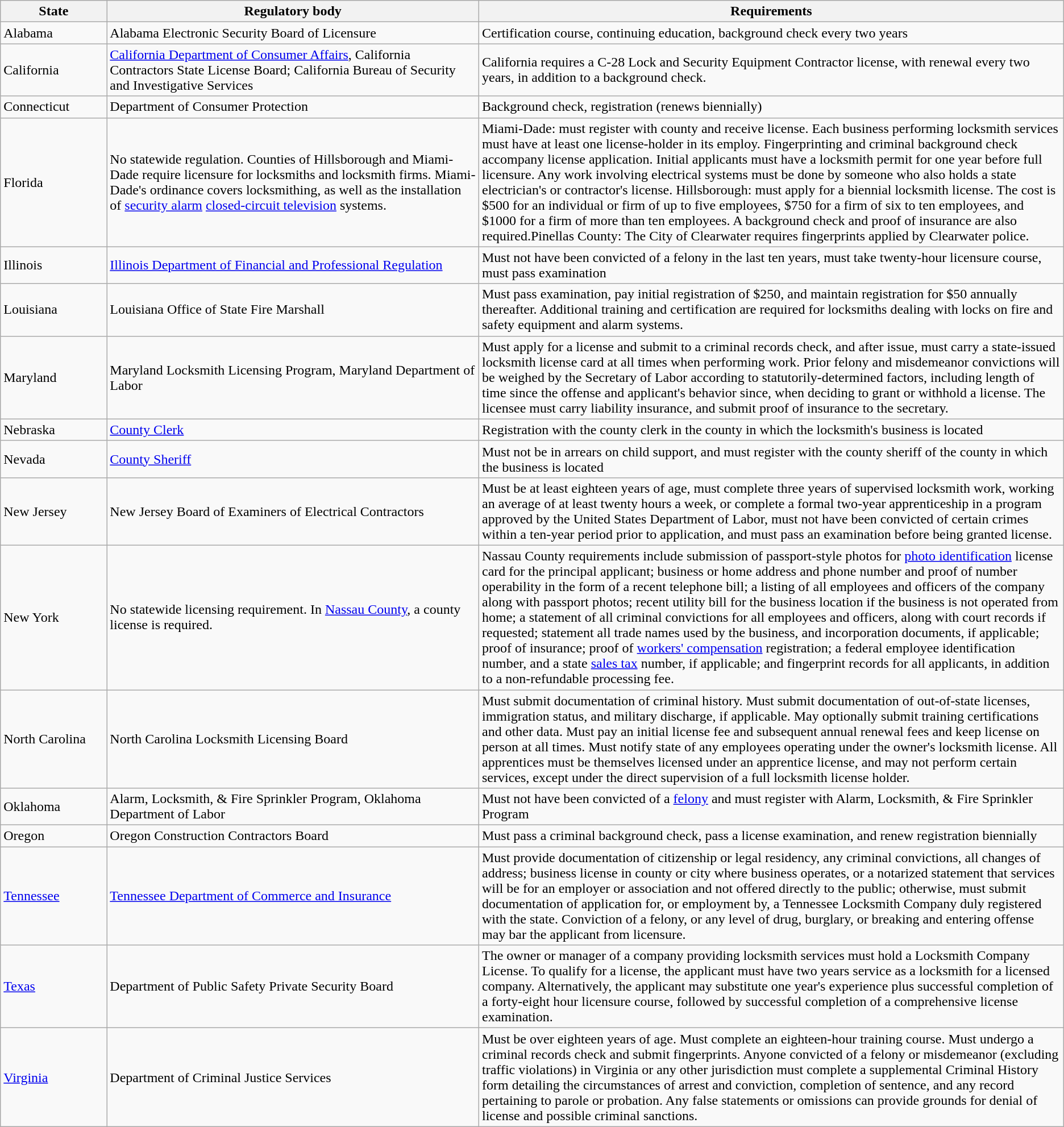<table class="wikitable">
<tr>
<th style=width:7em;>State</th>
<th style=width:35%;>Regulatory body</th>
<th style=width:55%;>Requirements</th>
</tr>
<tr>
<td>Alabama</td>
<td>Alabama Electronic Security Board of Licensure</td>
<td>Certification course, continuing education, background check every two years</td>
</tr>
<tr>
<td>California</td>
<td><a href='#'>California Department of Consumer Affairs</a>, California Contractors State License Board; California Bureau of Security and Investigative Services</td>
<td>California requires a C-28 Lock and Security Equipment Contractor license, with renewal every two years, in addition to a background check.</td>
</tr>
<tr>
<td>Connecticut</td>
<td>Department of Consumer Protection</td>
<td>Background check, registration (renews biennially)</td>
</tr>
<tr>
<td>Florida</td>
<td>No statewide regulation. Counties of Hillsborough and Miami-Dade require licensure for locksmiths and locksmith firms. Miami-Dade's ordinance covers locksmithing, as well as the installation of <a href='#'>security alarm</a> <a href='#'>closed-circuit television</a> systems.</td>
<td>Miami-Dade: must register with county and receive license. Each business performing locksmith services must have at least one license-holder in its employ. Fingerprinting and criminal background check accompany license application. Initial applicants must have a locksmith permit for one year before full licensure. Any work involving electrical systems must be done by someone who also holds a state electrician's or contractor's license. Hillsborough: must apply for a biennial locksmith license. The cost is $500 for an individual or firm of up to five employees, $750 for a firm of six to ten employees, and $1000 for a firm of more than ten employees. A background check and proof of insurance are also required.Pinellas County: The City of Clearwater requires fingerprints applied by Clearwater police.</td>
</tr>
<tr>
<td>Illinois</td>
<td><a href='#'>Illinois Department of Financial and Professional Regulation</a></td>
<td>Must not have been convicted of a felony in the last ten years, must take twenty-hour licensure course, must pass examination</td>
</tr>
<tr>
<td>Louisiana</td>
<td>Louisiana Office of State Fire Marshall</td>
<td>Must pass examination, pay initial registration of $250, and maintain registration for $50 annually thereafter. Additional training and certification are required for locksmiths dealing with locks on fire and safety equipment and alarm systems.</td>
</tr>
<tr>
<td>Maryland</td>
<td>Maryland Locksmith Licensing Program, Maryland Department of Labor</td>
<td>Must apply for a license and submit to a criminal records check, and after issue, must carry a state-issued locksmith license card at all times when performing work. Prior felony and misdemeanor convictions will be weighed by the Secretary of Labor according to statutorily-determined factors, including length of time since the offense and applicant's behavior since, when deciding to grant or withhold a license. The licensee must carry liability insurance, and submit proof of insurance to the secretary.</td>
</tr>
<tr>
<td>Nebraska</td>
<td><a href='#'>County Clerk</a></td>
<td>Registration with the county clerk in the county in which the locksmith's business is located</td>
</tr>
<tr>
<td>Nevada</td>
<td><a href='#'>County Sheriff</a></td>
<td>Must not be in arrears on child support, and must register with the county sheriff of the county in which the business is located</td>
</tr>
<tr>
<td>New Jersey</td>
<td>New Jersey Board of Examiners of Electrical Contractors</td>
<td>Must be at least eighteen years of age, must complete three years of supervised locksmith work, working an average of at least twenty hours a week, or complete a formal two-year apprenticeship in a program approved by the United States Department of Labor, must not have been convicted of certain crimes within a ten-year period prior to application, and must pass an examination before being granted license.</td>
</tr>
<tr>
<td>New York</td>
<td>No statewide licensing requirement. In <a href='#'>Nassau County</a>, a county license is required.</td>
<td>Nassau County requirements include submission of passport-style photos for <a href='#'>photo identification</a> license card for the principal applicant; business or home address and phone number and proof of number operability in the form of a recent telephone bill; a listing of all employees and officers of the company along with passport photos; recent utility bill for the business location if the business is not operated from home; a statement of all criminal convictions for all employees and officers, along with court records if requested; statement all trade names used by the business, and incorporation documents, if applicable; proof of insurance; proof of <a href='#'>workers' compensation</a> registration; a federal employee identification number, and a state <a href='#'>sales tax</a> number, if applicable; and fingerprint records for all applicants, in addition to a non-refundable processing fee.</td>
</tr>
<tr>
<td>North Carolina</td>
<td>North Carolina Locksmith Licensing Board</td>
<td>Must submit documentation of criminal history. Must submit documentation of out-of-state licenses, immigration status, and military discharge, if applicable. May optionally submit training certifications and other data. Must pay an initial license fee and subsequent annual renewal fees and keep license on person at all times. Must notify state of any employees operating under the owner's locksmith license. All apprentices must be themselves licensed under an apprentice license, and may not perform certain services, except under the direct supervision of a full locksmith license holder.</td>
</tr>
<tr>
<td>Oklahoma</td>
<td>Alarm, Locksmith, & Fire Sprinkler Program, Oklahoma Department of Labor</td>
<td>Must not have been convicted of a <a href='#'>felony</a> and must register with Alarm, Locksmith, & Fire Sprinkler Program</td>
</tr>
<tr>
<td>Oregon</td>
<td>Oregon Construction Contractors Board</td>
<td>Must pass a criminal background check, pass a license examination, and renew registration biennially</td>
</tr>
<tr>
<td><a href='#'>Tennessee</a></td>
<td><a href='#'>Tennessee Department of Commerce and Insurance</a></td>
<td>Must provide documentation of citizenship or legal residency, any criminal convictions, all changes of address; business license in county or city where business operates, or a notarized statement that services will be for an employer or association and not offered directly to the public; otherwise, must submit documentation of application for, or employment by, a Tennessee Locksmith Company duly registered with the state. Conviction of a felony, or any level of drug, burglary, or breaking and entering offense may bar the applicant from licensure.</td>
</tr>
<tr>
<td><a href='#'>Texas</a></td>
<td>Department of Public Safety Private Security Board</td>
<td>The owner or manager of a company providing locksmith services must hold a Locksmith Company License. To qualify for a license, the applicant must have two years service as a locksmith for a licensed company. Alternatively, the applicant may substitute one year's experience plus successful completion of a forty-eight hour licensure course, followed by successful completion of a comprehensive license examination.</td>
</tr>
<tr>
<td><a href='#'>Virginia</a></td>
<td>Department of Criminal Justice Services</td>
<td>Must be over eighteen years of age. Must complete an eighteen-hour training course. Must undergo a criminal records check and submit fingerprints. Anyone convicted of a felony or misdemeanor (excluding traffic violations) in Virginia or any other jurisdiction must complete a supplemental Criminal History form detailing the circumstances of arrest and conviction, completion of sentence, and any record pertaining to parole or probation. Any false statements or omissions can provide grounds for denial of license and possible criminal sanctions.</td>
</tr>
</table>
